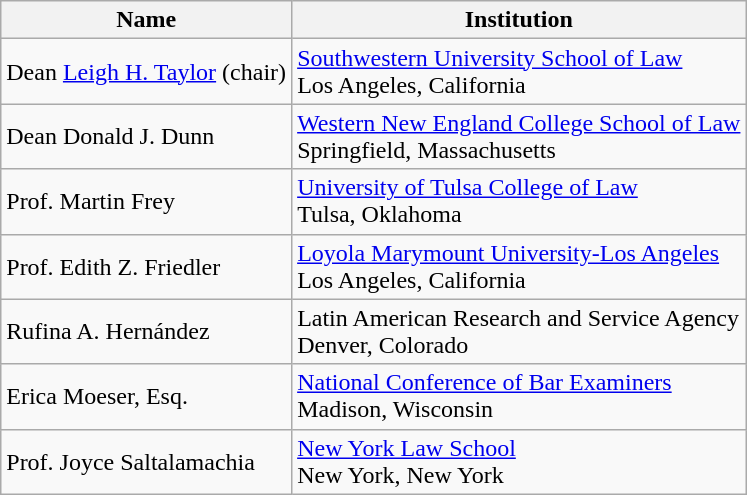<table role="presentation" class="wikitable">
<tr>
<th>Name</th>
<th>Institution</th>
</tr>
<tr>
<td>Dean <a href='#'>Leigh H. Taylor</a> (chair)</td>
<td><a href='#'>Southwestern University School of Law</a><br>Los Angeles, California</td>
</tr>
<tr>
<td>Dean Donald J. Dunn</td>
<td><a href='#'>Western New England College School of Law</a><br>Springfield, Massachusetts</td>
</tr>
<tr>
<td>Prof. Martin Frey</td>
<td><a href='#'>University of Tulsa College of Law</a><br>Tulsa, Oklahoma</td>
</tr>
<tr>
<td>Prof. Edith Z. Friedler</td>
<td><a href='#'>Loyola Marymount University-Los Angeles</a><br>Los Angeles, California</td>
</tr>
<tr>
<td>Rufina A. Hernández</td>
<td>Latin American Research and Service Agency<br>Denver, Colorado</td>
</tr>
<tr>
<td>Erica Moeser, Esq.</td>
<td><a href='#'>National Conference of Bar Examiners</a><br>Madison, Wisconsin</td>
</tr>
<tr>
<td>Prof. Joyce Saltalamachia</td>
<td><a href='#'>New York Law School</a><br>New York, New York</td>
</tr>
</table>
